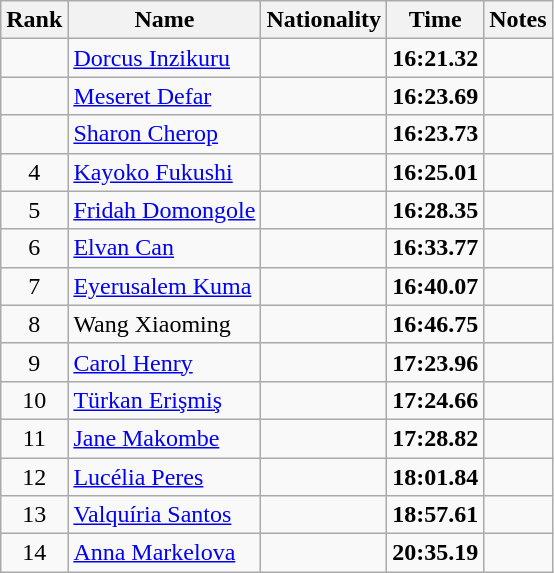<table class="wikitable sortable" style="text-align:center">
<tr>
<th>Rank</th>
<th>Name</th>
<th>Nationality</th>
<th>Time</th>
<th>Notes</th>
</tr>
<tr>
<td></td>
<td align=left><a href='#'>Dorcus Inzikuru</a></td>
<td align=left></td>
<td><strong>16:21.32</strong></td>
<td></td>
</tr>
<tr>
<td></td>
<td align=left><a href='#'>Meseret Defar</a></td>
<td align=left></td>
<td><strong>16:23.69</strong></td>
<td></td>
</tr>
<tr>
<td></td>
<td align=left><a href='#'>Sharon Cherop</a></td>
<td align=left></td>
<td><strong>16:23.73</strong></td>
<td></td>
</tr>
<tr>
<td>4</td>
<td align=left><a href='#'>Kayoko Fukushi</a></td>
<td align=left></td>
<td><strong>16:25.01</strong></td>
<td></td>
</tr>
<tr>
<td>5</td>
<td align=left><a href='#'>Fridah Domongole</a></td>
<td align=left></td>
<td><strong>16:28.35</strong></td>
<td></td>
</tr>
<tr>
<td>6</td>
<td align=left><a href='#'>Elvan Can</a></td>
<td align=left></td>
<td><strong>16:33.77</strong></td>
<td></td>
</tr>
<tr>
<td>7</td>
<td align=left><a href='#'>Eyerusalem Kuma</a></td>
<td align=left></td>
<td><strong>16:40.07</strong></td>
<td></td>
</tr>
<tr>
<td>8</td>
<td align=left>Wang Xiaoming</td>
<td align=left></td>
<td><strong>16:46.75</strong></td>
<td></td>
</tr>
<tr>
<td>9</td>
<td align=left><a href='#'>Carol Henry</a></td>
<td align=left></td>
<td><strong>17:23.96</strong></td>
<td></td>
</tr>
<tr>
<td>10</td>
<td align=left><a href='#'>Türkan Erişmiş</a></td>
<td align=left></td>
<td><strong>17:24.66</strong></td>
<td></td>
</tr>
<tr>
<td>11</td>
<td align=left><a href='#'>Jane Makombe</a></td>
<td align=left></td>
<td><strong>17:28.82</strong></td>
<td></td>
</tr>
<tr>
<td>12</td>
<td align=left><a href='#'>Lucélia Peres</a></td>
<td align=left></td>
<td><strong>18:01.84</strong></td>
<td></td>
</tr>
<tr>
<td>13</td>
<td align=left><a href='#'>Valquíria Santos</a></td>
<td align=left></td>
<td><strong>18:57.61</strong></td>
<td></td>
</tr>
<tr>
<td>14</td>
<td align=left><a href='#'>Anna Markelova</a></td>
<td align=left></td>
<td><strong>20:35.19</strong></td>
<td></td>
</tr>
</table>
